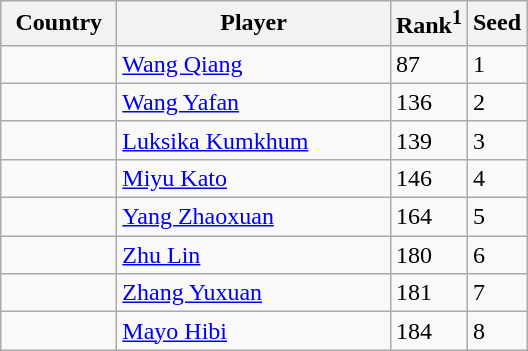<table class="sortable wikitable">
<tr>
<th width="70">Country</th>
<th width="175">Player</th>
<th>Rank<sup>1</sup></th>
<th>Seed</th>
</tr>
<tr>
<td></td>
<td><a href='#'>Wang Qiang</a></td>
<td>87</td>
<td>1</td>
</tr>
<tr>
<td></td>
<td><a href='#'>Wang Yafan</a></td>
<td>136</td>
<td>2</td>
</tr>
<tr>
<td></td>
<td><a href='#'>Luksika Kumkhum</a></td>
<td>139</td>
<td>3</td>
</tr>
<tr>
<td></td>
<td><a href='#'>Miyu Kato</a></td>
<td>146</td>
<td>4</td>
</tr>
<tr>
<td></td>
<td><a href='#'>Yang Zhaoxuan</a></td>
<td>164</td>
<td>5</td>
</tr>
<tr>
<td></td>
<td><a href='#'>Zhu Lin</a></td>
<td>180</td>
<td>6</td>
</tr>
<tr>
<td></td>
<td><a href='#'>Zhang Yuxuan</a></td>
<td>181</td>
<td>7</td>
</tr>
<tr>
<td></td>
<td><a href='#'>Mayo Hibi</a></td>
<td>184</td>
<td>8</td>
</tr>
</table>
